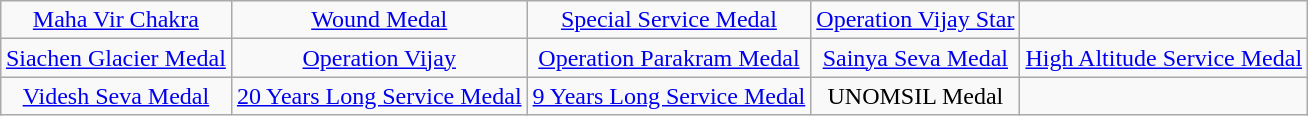<table class="wikitable" style="margin:1em auto; text-align:center;">
<tr>
<td><a href='#'>Maha Vir Chakra</a></td>
<td><a href='#'>Wound Medal</a></td>
<td><a href='#'>Special Service Medal</a></td>
<td><a href='#'>Operation Vijay Star</a></td>
</tr>
<tr>
<td><a href='#'>Siachen Glacier Medal</a></td>
<td><a href='#'>Operation Vijay</a></td>
<td><a href='#'>Operation Parakram Medal</a></td>
<td><a href='#'>Sainya Seva Medal</a></td>
<td><a href='#'>High Altitude Service Medal</a></td>
</tr>
<tr>
<td><a href='#'>Videsh Seva Medal</a></td>
<td><a href='#'>20 Years Long Service Medal</a></td>
<td><a href='#'>9 Years Long Service Medal</a></td>
<td>UNOMSIL Medal</td>
</tr>
</table>
